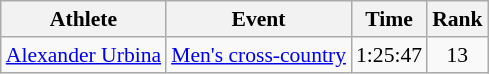<table class=wikitable style="font-size:90%;text-align:center">
<tr>
<th>Athlete</th>
<th>Event</th>
<th>Time</th>
<th>Rank</th>
</tr>
<tr>
<td align=left><a href='#'>Alexander Urbina</a></td>
<td align=left><a href='#'>Men's cross-country</a></td>
<td>1:25:47</td>
<td>13</td>
</tr>
</table>
